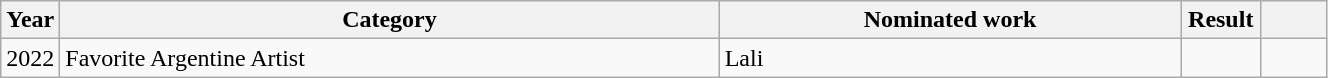<table class="wikitable plainrowheaders" style="width:70%;">
<tr>
<th scope="col" style="width:4%;">Year</th>
<th scope="col" style="width:50%;">Category</th>
<th scope="col" style="width:35%;">Nominated work</th>
<th scope="col" style="width:6%;">Result</th>
<th scope="col" style="width:6%;"></th>
</tr>
<tr>
<td rowspan=2 align=center>2022</td>
<td>Favorite Argentine Artist</td>
<td>Lali</td>
<td></td>
<td align=center></td>
</tr>
</table>
